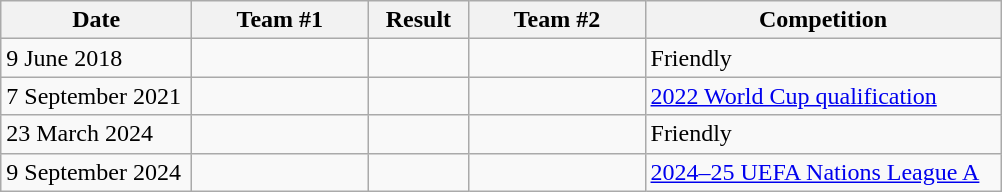<table class="wikitable">
<tr>
<th width=120>Date</th>
<th width=110>Team #1</th>
<th width=60>Result</th>
<th width=110>Team #2</th>
<th width=230>Competition</th>
</tr>
<tr>
<td>9 June 2018</td>
<td align=right></td>
<td></td>
<td></td>
<td>Friendly</td>
</tr>
<tr>
<td>7 September 2021</td>
<td align=right></td>
<td></td>
<td></td>
<td><a href='#'>2022 World Cup qualification</a></td>
</tr>
<tr>
<td>23 March 2024</td>
<td align=right></td>
<td></td>
<td></td>
<td>Friendly</td>
</tr>
<tr>
<td>9 September 2024</td>
<td align=right></td>
<td></td>
<td></td>
<td><a href='#'>2024–25 UEFA Nations League A</a></td>
</tr>
</table>
